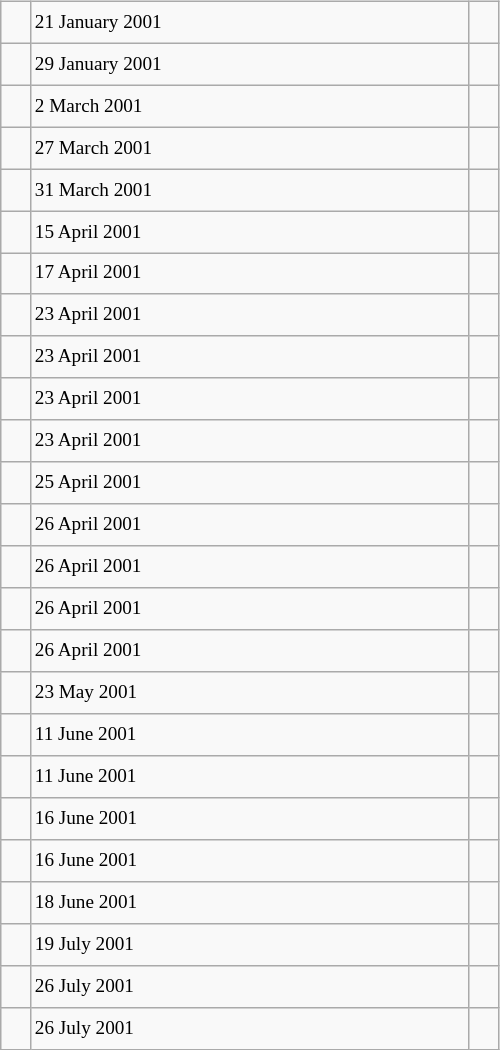<table class="wikitable" style="font-size: 80%; float: left; width: 26em; margin-right: 1em; height: 700px">
<tr>
<td></td>
<td>21 January 2001</td>
<td></td>
</tr>
<tr>
<td></td>
<td>29 January 2001</td>
<td></td>
</tr>
<tr>
<td></td>
<td>2 March 2001</td>
<td></td>
</tr>
<tr>
<td></td>
<td>27 March 2001</td>
<td></td>
</tr>
<tr>
<td></td>
<td>31 March 2001</td>
<td></td>
</tr>
<tr>
<td></td>
<td>15 April 2001</td>
<td></td>
</tr>
<tr>
<td></td>
<td>17 April 2001</td>
<td></td>
</tr>
<tr>
<td></td>
<td>23 April 2001</td>
<td></td>
</tr>
<tr>
<td></td>
<td>23 April 2001</td>
<td></td>
</tr>
<tr>
<td></td>
<td>23 April 2001</td>
<td></td>
</tr>
<tr>
<td></td>
<td>23 April 2001</td>
<td></td>
</tr>
<tr>
<td></td>
<td>25 April 2001</td>
<td></td>
</tr>
<tr>
<td></td>
<td>26 April 2001</td>
<td></td>
</tr>
<tr>
<td></td>
<td>26 April 2001</td>
<td></td>
</tr>
<tr>
<td></td>
<td>26 April 2001</td>
<td></td>
</tr>
<tr>
<td></td>
<td>26 April 2001</td>
<td></td>
</tr>
<tr>
<td></td>
<td>23 May 2001</td>
<td></td>
</tr>
<tr>
<td></td>
<td>11 June 2001</td>
<td></td>
</tr>
<tr>
<td></td>
<td>11 June 2001</td>
<td></td>
</tr>
<tr>
<td></td>
<td>16 June 2001</td>
<td></td>
</tr>
<tr>
<td></td>
<td>16 June 2001</td>
<td></td>
</tr>
<tr>
<td></td>
<td>18 June 2001</td>
<td></td>
</tr>
<tr>
<td></td>
<td>19 July 2001</td>
<td></td>
</tr>
<tr>
<td></td>
<td>26 July 2001</td>
<td></td>
</tr>
<tr>
<td></td>
<td>26 July 2001</td>
<td></td>
</tr>
</table>
